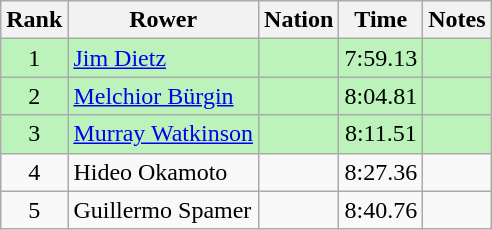<table class="wikitable sortable" style="text-align:center">
<tr>
<th>Rank</th>
<th>Rower</th>
<th>Nation</th>
<th>Time</th>
<th>Notes</th>
</tr>
<tr bgcolor=bbf3bb>
<td>1</td>
<td align=left><a href='#'>Jim Dietz</a></td>
<td align=left></td>
<td>7:59.13</td>
<td></td>
</tr>
<tr bgcolor=bbf3bb>
<td>2</td>
<td align=left><a href='#'>Melchior Bürgin</a></td>
<td align=left></td>
<td>8:04.81</td>
<td></td>
</tr>
<tr bgcolor=bbf3bb>
<td>3</td>
<td align=left><a href='#'>Murray Watkinson</a></td>
<td align=left></td>
<td>8:11.51</td>
<td></td>
</tr>
<tr>
<td>4</td>
<td align=left>Hideo Okamoto</td>
<td align=left></td>
<td>8:27.36</td>
<td></td>
</tr>
<tr>
<td>5</td>
<td align=left>Guillermo Spamer</td>
<td align=left></td>
<td>8:40.76</td>
<td></td>
</tr>
</table>
